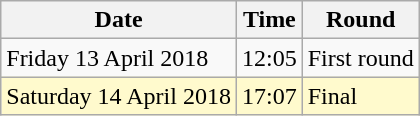<table class="wikitable">
<tr>
<th>Date</th>
<th>Time</th>
<th>Round</th>
</tr>
<tr>
<td>Friday 13 April 2018</td>
<td>12:05</td>
<td>First round</td>
</tr>
<tr>
<td style=background:lemonchiffon>Saturday 14 April 2018</td>
<td style=background:lemonchiffon>17:07</td>
<td style=background:lemonchiffon>Final</td>
</tr>
</table>
